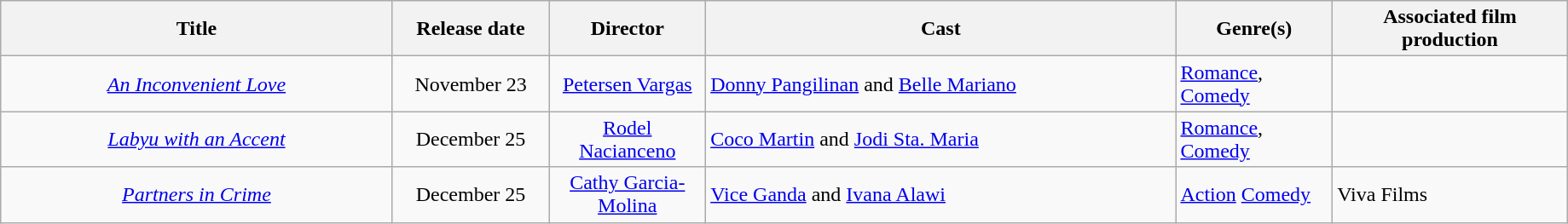<table class="wikitable" style="width:97%">
<tr>
<th style="width:25%;">Title</th>
<th style="width:10%;">Release date</th>
<th style="width:10%;">Director</th>
<th style="width:30%;">Cast</th>
<th style="width:10%;">Genre(s)</th>
<th style="width:15%;">Associated film production</th>
</tr>
<tr>
<td style="text-align: center;"><em><a href='#'>An Inconvenient Love</a></em></td>
<td style="text-align: center;">November 23</td>
<td style="text-align: center;"><a href='#'>Petersen Vargas</a></td>
<td><a href='#'>Donny Pangilinan</a> and <a href='#'>Belle Mariano</a></td>
<td><a href='#'>Romance</a>, <a href='#'>Comedy</a></td>
<td></td>
</tr>
<tr>
<td style="text-align: center;"><em><a href='#'>Labyu with an Accent</a></em></td>
<td style="text-align: center;">December 25</td>
<td style="text-align: center;"><a href='#'>Rodel Nacianceno</a></td>
<td><a href='#'>Coco Martin</a> and <a href='#'>Jodi Sta. Maria</a></td>
<td><a href='#'>Romance</a>, <a href='#'>Comedy</a></td>
<td></td>
</tr>
<tr>
<td style="text-align: center;"><em><a href='#'>Partners in Crime</a></em></td>
<td style="text-align: center;">December 25</td>
<td style="text-align: center;"><a href='#'>Cathy Garcia-Molina</a></td>
<td><a href='#'>Vice Ganda</a> and <a href='#'>Ivana Alawi</a></td>
<td><a href='#'>Action</a> <a href='#'>Comedy</a></td>
<td>Viva Films</td>
</tr>
</table>
